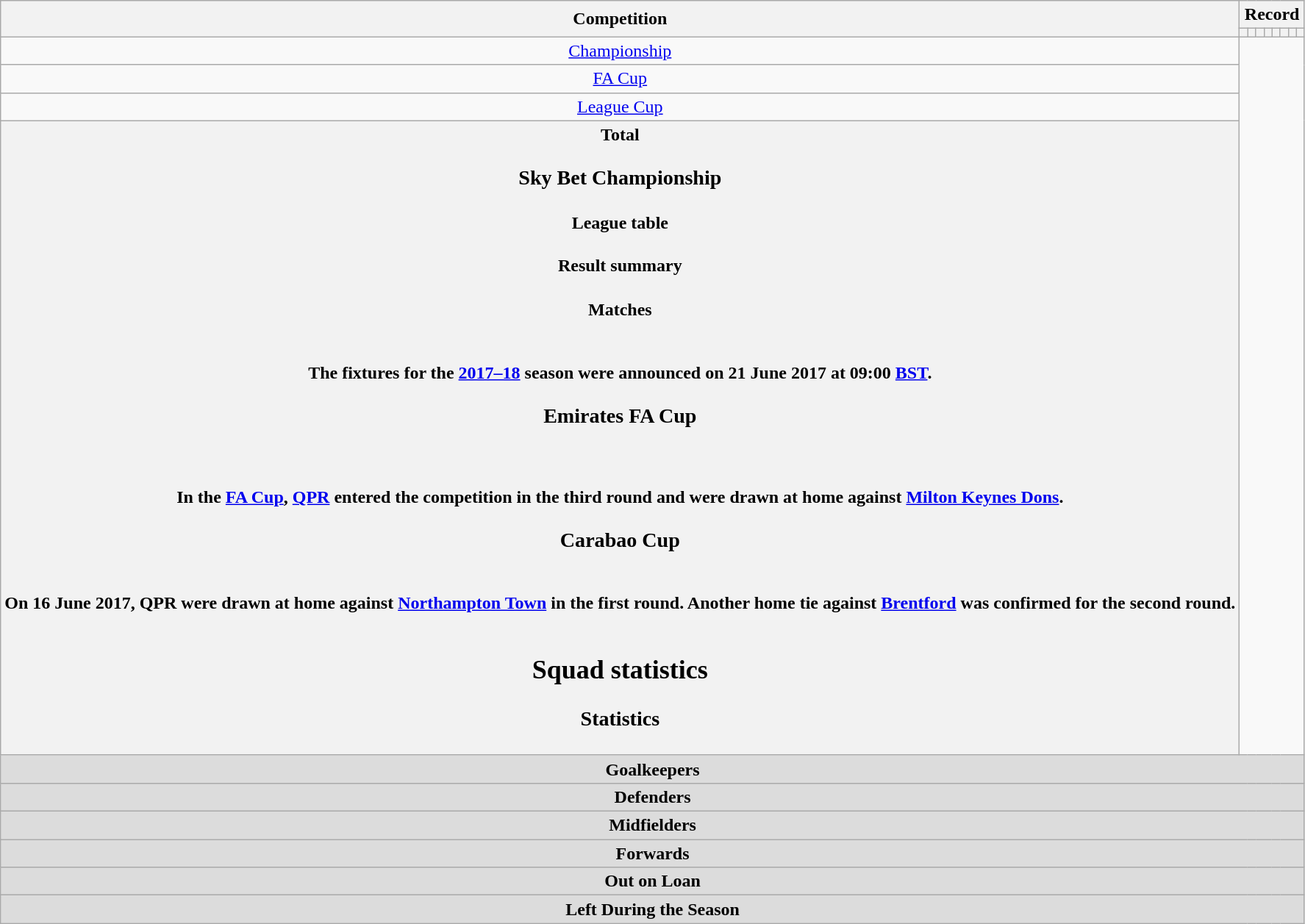<table class="wikitable" style="text-align: center">
<tr>
<th rowspan=2>Competition</th>
<th colspan=8>Record</th>
</tr>
<tr>
<th></th>
<th></th>
<th></th>
<th></th>
<th></th>
<th></th>
<th></th>
<th></th>
</tr>
<tr>
<td><a href='#'>Championship</a><br></td>
</tr>
<tr>
<td><a href='#'>FA Cup</a><br></td>
</tr>
<tr>
<td><a href='#'>League Cup</a><br></td>
</tr>
<tr>
<th>Total<br>
<h3>Sky Bet Championship</h3><h4>League table</h4><h4>Result summary</h4>
<h4>Matches</h4>


<br>The fixtures for the <a href='#'>2017–18</a> season were announced on 21 June 2017 at 09:00 <a href='#'>BST</a>.<br>













































<h3>Emirates FA Cup</h3><br>

<br>In the <a href='#'>FA Cup</a>, <a href='#'>QPR</a> entered the competition in the third round and were drawn at home against <a href='#'>Milton Keynes Dons</a>.<br><h3>Carabao Cup</h3><br>On 16 June 2017, QPR were drawn at home against <a href='#'>Northampton Town</a> in the first round. Another home tie against <a href='#'>Brentford</a> was confirmed for the second round.<br>


<br>
<h2>Squad statistics</h2><h3>Statistics</h3>
</th>
</tr>
<tr>
<th colspan="14" style="background:#dcdcdc; text-align:center">Goalkeepers<br>

</th>
</tr>
<tr>
<th colspan="14" style="background:#dcdcdc; text-align:center">Defenders<br>








</th>
</tr>
<tr>
<th colspan="14" style="background:#dcdcdc; text-align:center">Midfielders<br>








</th>
</tr>
<tr>
<th colspan="14" style="background:#dcdcdc; text-align:center">Forwards<br>




</th>
</tr>
<tr>
<th colspan="14" style="background:#dcdcdc; text-align:center">Out on Loan<br>
</th>
</tr>
<tr>
<th colspan="14" style="background:#dcdcdc; text-align:center">Left During the Season<br>




</th>
</tr>
</table>
